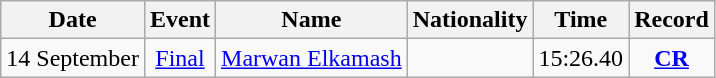<table class="wikitable" style=text-align:center>
<tr>
<th>Date</th>
<th>Event</th>
<th>Name</th>
<th>Nationality</th>
<th>Time</th>
<th>Record</th>
</tr>
<tr>
<td>14 September</td>
<td><a href='#'>Final</a></td>
<td align=left><a href='#'>Marwan Elkamash</a></td>
<td align=left></td>
<td>15:26.40</td>
<td><strong><a href='#'>CR</a></strong></td>
</tr>
</table>
